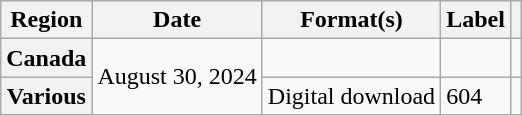<table class="wikitable plainrowheaders">
<tr>
<th scope="col">Region</th>
<th scope="col">Date</th>
<th scope="col">Format(s)</th>
<th scope="col">Label</th>
<th scope="col"></th>
</tr>
<tr>
<th scope="row">Canada</th>
<td rowspan="2">August 30, 2024</td>
<td></td>
<td></td>
<td style="text-align:center;"></td>
</tr>
<tr>
<th scope="row">Various</th>
<td>Digital download</td>
<td>604</td>
<td style="text-align:center;"></td>
</tr>
</table>
